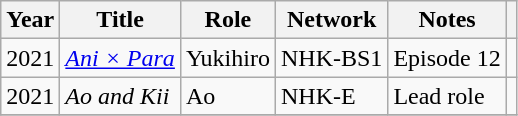<table class="wikitable">
<tr>
<th>Year</th>
<th>Title</th>
<th>Role</th>
<th>Network</th>
<th>Notes</th>
<th></th>
</tr>
<tr>
<td>2021</td>
<td><em><a href='#'>Ani × Para</a></em></td>
<td>Yukihiro</td>
<td>NHK-BS1</td>
<td>Episode 12</td>
<td></td>
</tr>
<tr>
<td>2021</td>
<td><em>Ao and Kii</em></td>
<td>Ao</td>
<td>NHK-E</td>
<td>Lead role</td>
<td></td>
</tr>
<tr>
</tr>
</table>
